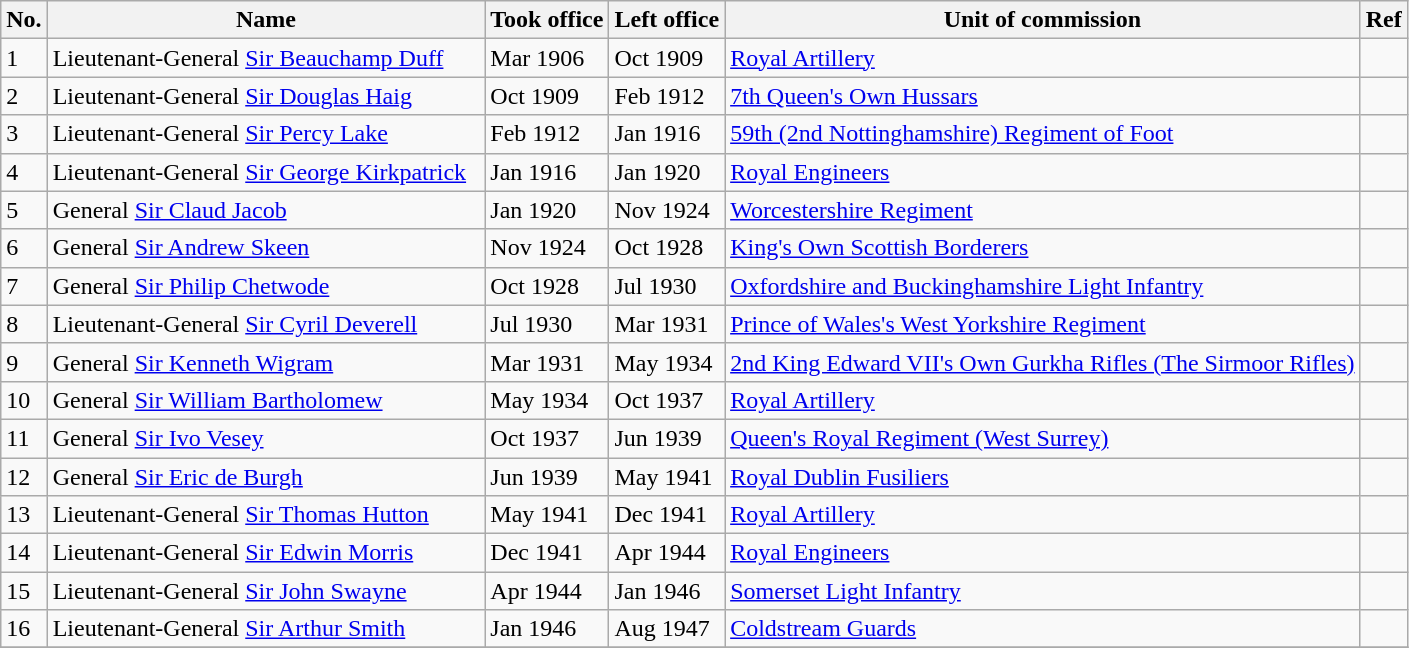<table class="wikitable sortable">
<tr>
<th>No.</th>
<th>Name</th>
<th>Took office</th>
<th>Left office</th>
<th>Unit of commission</th>
<th>Ref</th>
</tr>
<tr>
<td>1</td>
<td>Lieutenant-General <a href='#'>Sir Beauchamp Duff</a></td>
<td>Mar 1906</td>
<td>Oct 1909</td>
<td><a href='#'>Royal Artillery</a></td>
<td></td>
</tr>
<tr>
<td>2</td>
<td>Lieutenant-General <a href='#'>Sir Douglas Haig</a></td>
<td>Oct 1909</td>
<td>Feb 1912</td>
<td><a href='#'>7th Queen's Own Hussars</a></td>
<td></td>
</tr>
<tr>
<td>3</td>
<td>Lieutenant-General <a href='#'>Sir Percy Lake</a>   </td>
<td>Feb 1912</td>
<td>Jan 1916</td>
<td><a href='#'>59th (2nd Nottinghamshire) Regiment of Foot</a></td>
<td></td>
</tr>
<tr>
<td>4</td>
<td>Lieutenant-General <a href='#'>Sir George Kirkpatrick</a></td>
<td>Jan 1916</td>
<td>Jan 1920</td>
<td><a href='#'>Royal Engineers</a></td>
<td></td>
</tr>
<tr>
<td>5</td>
<td>General <a href='#'>Sir Claud Jacob</a></td>
<td>Jan 1920</td>
<td>Nov 1924</td>
<td><a href='#'>Worcestershire Regiment</a></td>
<td></td>
</tr>
<tr>
<td>6</td>
<td>General <a href='#'>Sir Andrew Skeen</a></td>
<td>Nov 1924</td>
<td>Oct 1928</td>
<td><a href='#'>King's Own Scottish Borderers</a></td>
<td></td>
</tr>
<tr>
<td>7</td>
<td>General <a href='#'>Sir Philip Chetwode</a></td>
<td>Oct 1928</td>
<td>Jul 1930</td>
<td><a href='#'>Oxfordshire and Buckinghamshire Light Infantry</a></td>
<td></td>
</tr>
<tr>
<td>8</td>
<td>Lieutenant-General <a href='#'>Sir Cyril Deverell</a></td>
<td>Jul 1930</td>
<td>Mar 1931</td>
<td><a href='#'>Prince of Wales's West Yorkshire Regiment</a></td>
<td></td>
</tr>
<tr>
<td>9</td>
<td>General <a href='#'>Sir Kenneth Wigram</a></td>
<td>Mar 1931</td>
<td>May 1934</td>
<td><a href='#'>2nd King Edward VII's Own Gurkha Rifles (The Sirmoor Rifles)</a></td>
<td></td>
</tr>
<tr>
<td>10</td>
<td>General <a href='#'>Sir William Bartholomew</a></td>
<td>May 1934</td>
<td>Oct 1937</td>
<td><a href='#'>Royal Artillery</a></td>
<td></td>
</tr>
<tr>
<td>11</td>
<td>General <a href='#'>Sir Ivo Vesey</a></td>
<td>Oct 1937</td>
<td>Jun 1939</td>
<td><a href='#'>Queen's Royal Regiment (West Surrey)</a></td>
<td></td>
</tr>
<tr>
<td>12</td>
<td>General <a href='#'>Sir Eric de Burgh</a></td>
<td>Jun 1939</td>
<td>May 1941</td>
<td><a href='#'>Royal Dublin Fusiliers</a></td>
<td></td>
</tr>
<tr>
<td>13</td>
<td>Lieutenant-General <a href='#'>Sir Thomas Hutton</a>   </td>
<td>May 1941</td>
<td>Dec 1941</td>
<td><a href='#'>Royal Artillery</a></td>
<td></td>
</tr>
<tr>
<td>14</td>
<td>Lieutenant-General <a href='#'>Sir Edwin Morris</a>           </td>
<td>Dec 1941</td>
<td>Apr 1944</td>
<td><a href='#'>Royal Engineers</a></td>
<td></td>
</tr>
<tr>
<td>15</td>
<td>Lieutenant-General <a href='#'>Sir John Swayne</a></td>
<td>Apr 1944</td>
<td>Jan 1946</td>
<td><a href='#'>Somerset Light Infantry</a></td>
<td></td>
</tr>
<tr>
<td>16</td>
<td>Lieutenant-General <a href='#'>Sir Arthur Smith</a></td>
<td>Jan 1946</td>
<td>Aug 1947</td>
<td><a href='#'>Coldstream Guards</a></td>
<td></td>
</tr>
<tr>
</tr>
</table>
